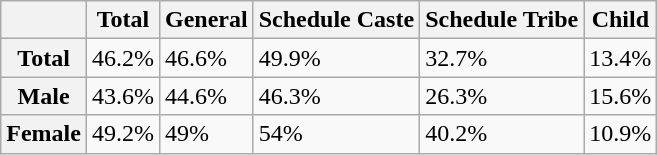<table class="wikitable">
<tr>
<th></th>
<th>Total</th>
<th>General</th>
<th>Schedule Caste</th>
<th>Schedule Tribe</th>
<th>Child</th>
</tr>
<tr>
<th>Total</th>
<td>46.2%</td>
<td>46.6%</td>
<td>49.9%</td>
<td>32.7%</td>
<td>13.4%</td>
</tr>
<tr>
<th>Male</th>
<td>43.6%</td>
<td>44.6%</td>
<td>46.3%</td>
<td>26.3%</td>
<td>15.6%</td>
</tr>
<tr>
<th>Female</th>
<td>49.2%</td>
<td>49%</td>
<td>54%</td>
<td>40.2%</td>
<td>10.9%</td>
</tr>
</table>
